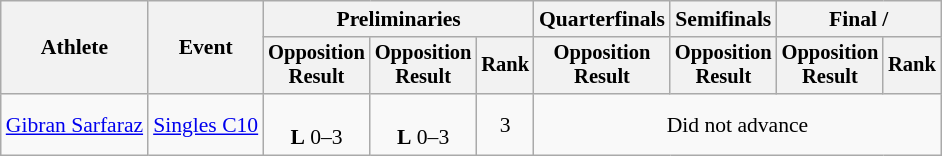<table class=wikitable style="font-size:90%">
<tr>
<th rowspan="2">Athlete</th>
<th rowspan="2">Event</th>
<th colspan="3">Preliminaries</th>
<th>Quarterfinals</th>
<th>Semifinals</th>
<th colspan="2">Final / </th>
</tr>
<tr style="font-size:95%">
<th>Opposition<br>Result</th>
<th>Opposition<br>Result</th>
<th>Rank</th>
<th>Opposition<br>Result</th>
<th>Opposition<br>Result</th>
<th>Opposition<br>Result</th>
<th>Rank</th>
</tr>
<tr align=center>
<td align=left><a href='#'>Gibran Sarfaraz</a></td>
<td align=left><a href='#'>Singles C10</a></td>
<td><br><strong>L</strong> 0–3</td>
<td><br><strong>L</strong> 0–3</td>
<td>3</td>
<td colspan=4>Did not advance</td>
</tr>
</table>
